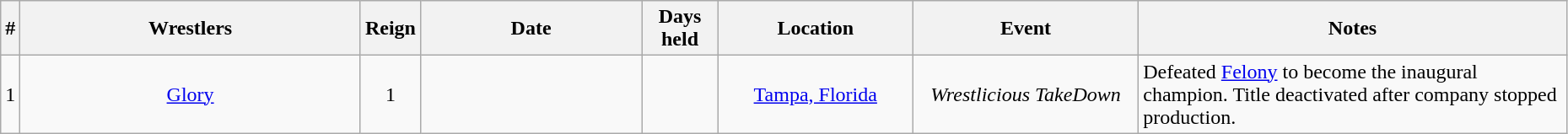<table class="wikitable sortable" width=98% style="text-align:center;">
<tr>
<th width=0%>#</th>
<th width=23%>Wrestlers</th>
<th width=0%>Reign</th>
<th width=15%>Date</th>
<th width=5%>Days<br>held</th>
<th width=13%>Location</th>
<th width=15%>Event</th>
<th width=40% class="unsortable">Notes</th>
</tr>
<tr>
<td>1</td>
<td><a href='#'>Glory</a></td>
<td>1</td>
<td></td>
<td></td>
<td><a href='#'>Tampa, Florida</a></td>
<td><em>Wrestlicious TakeDown</em></td>
<td align=left>Defeated <a href='#'>Felony</a> to become the inaugural champion. Title deactivated after company stopped production.</td>
</tr>
</table>
